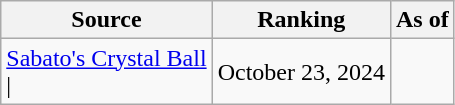<table class="wikitable" style="text-align:center">
<tr>
<th>Source</th>
<th>Ranking</th>
<th>As of</th>
</tr>
<tr>
<td align=left><a href='#'>Sabato's Crystal Ball</a><br>| </td>
<td>October 23, 2024</td>
</tr>
</table>
